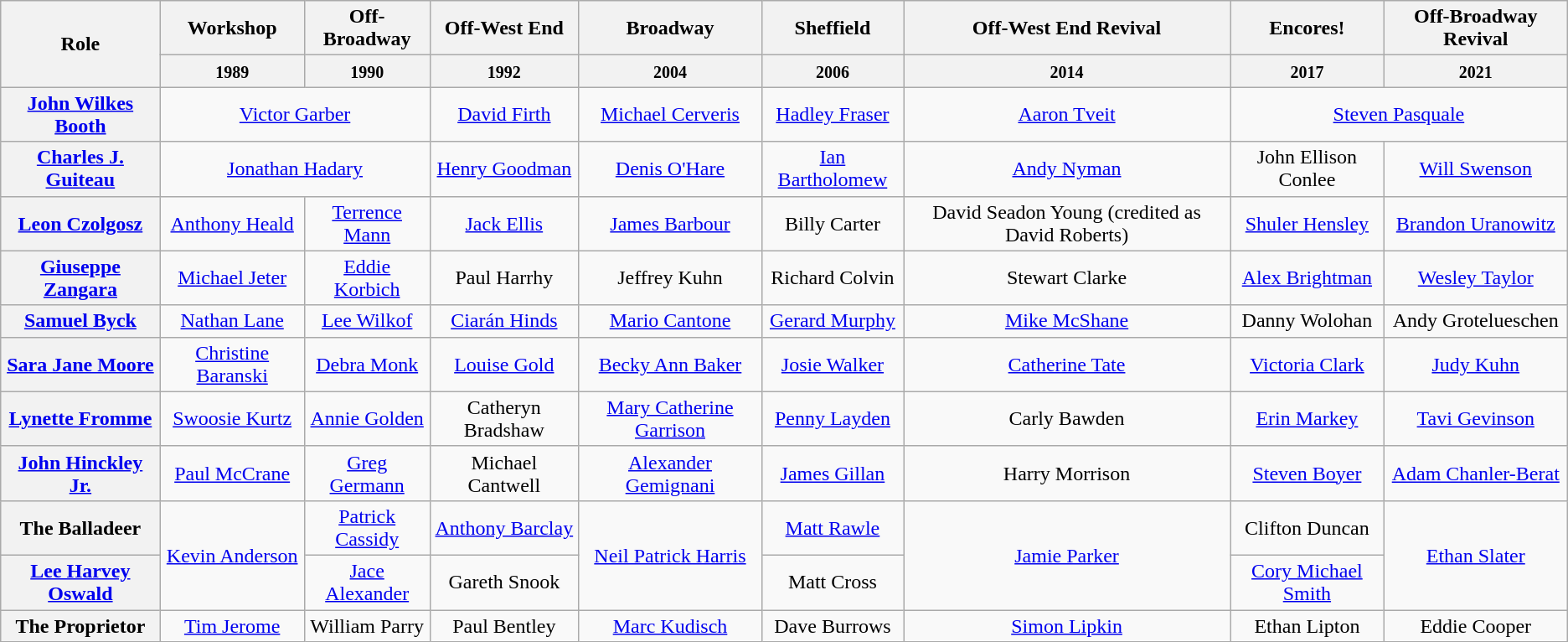<table class="wikitable plainrowheaders">
<tr>
<th scope="col" rowspan="2">Role</th>
<th scope="col">Workshop</th>
<th scope="col">Off-Broadway</th>
<th scope="col">Off-West End</th>
<th scope="col">Broadway</th>
<th scope="col">Sheffield</th>
<th scope="col">Off-West End Revival</th>
<th scope="col">Encores!</th>
<th scope="col">Off-Broadway Revival</th>
</tr>
<tr>
<th scope="col"><small>1989</small></th>
<th scope="col"><small>1990</small></th>
<th scope="col"><small>1992</small></th>
<th scope="col"><small>2004</small></th>
<th scope="col"><small>2006</small></th>
<th scope="col"><small>2014</small></th>
<th scope="col"><small>2017</small></th>
<th scope="col"><small>2021</small></th>
</tr>
<tr>
<th><a href='#'>John Wilkes Booth</a></th>
<td style="text-align:center;" colspan="2"><a href='#'>Victor Garber</a></td>
<td style="text-align:center;"><a href='#'>David Firth</a></td>
<td style="text-align:center;"><a href='#'>Michael Cerveris</a></td>
<td style="text-align:center;"><a href='#'>Hadley Fraser</a></td>
<td style="text-align:center;"><a href='#'>Aaron Tveit</a></td>
<td colspan=2 style="text-align:center;"><a href='#'>Steven Pasquale</a></td>
</tr>
<tr>
<th><a href='#'>Charles J. Guiteau</a></th>
<td style="text-align:center;" colspan="2"><a href='#'>Jonathan Hadary</a></td>
<td style="text-align:center;"><a href='#'>Henry Goodman</a></td>
<td style="text-align:center;"><a href='#'>Denis O'Hare</a></td>
<td style="text-align:center;"><a href='#'>Ian Bartholomew</a></td>
<td style="text-align:center;"><a href='#'>Andy Nyman</a></td>
<td style="text-align:center;">John Ellison Conlee</td>
<td style="text-align:center;"><a href='#'>Will Swenson</a></td>
</tr>
<tr>
<th><a href='#'>Leon Czolgosz</a></th>
<td style="text-align:center;"><a href='#'>Anthony Heald</a></td>
<td style="text-align:center;"><a href='#'>Terrence Mann</a></td>
<td style="text-align:center;"><a href='#'>Jack Ellis</a></td>
<td style="text-align:center;"><a href='#'>James Barbour</a></td>
<td style="text-align:center;">Billy Carter</td>
<td style="text-align:center;">David Seadon Young (credited as David Roberts)</td>
<td style="text-align:center;"><a href='#'>Shuler Hensley</a></td>
<td style="text-align:center;"><a href='#'>Brandon Uranowitz</a></td>
</tr>
<tr>
<th><a href='#'>Giuseppe Zangara</a></th>
<td style="text-align:center;"><a href='#'>Michael Jeter</a></td>
<td style="text-align:center;"><a href='#'>Eddie Korbich</a></td>
<td style="text-align:center;">Paul Harrhy</td>
<td style="text-align:center;">Jeffrey Kuhn</td>
<td style="text-align:center;">Richard Colvin</td>
<td style="text-align:center;">Stewart Clarke</td>
<td style="text-align:center;"><a href='#'>Alex Brightman</a></td>
<td style="text-align:center;"><a href='#'>Wesley Taylor</a></td>
</tr>
<tr>
<th><a href='#'>Samuel Byck</a></th>
<td style="text-align:center;"><a href='#'>Nathan Lane</a></td>
<td style="text-align:center;"><a href='#'>Lee Wilkof</a></td>
<td style="text-align:center;"><a href='#'>Ciarán Hinds</a></td>
<td style="text-align:center;"><a href='#'>Mario Cantone</a></td>
<td style="text-align:center;"><a href='#'>Gerard Murphy</a></td>
<td style="text-align:center;"><a href='#'>Mike McShane</a></td>
<td style="text-align:center;">Danny Wolohan</td>
<td style="text-align:center;">Andy Grotelueschen</td>
</tr>
<tr>
<th><a href='#'>Sara Jane Moore</a></th>
<td style="text-align:center;"><a href='#'>Christine Baranski</a></td>
<td style="text-align:center;"><a href='#'>Debra Monk</a></td>
<td style="text-align:center;"><a href='#'>Louise Gold</a></td>
<td style="text-align:center;"><a href='#'>Becky Ann Baker</a></td>
<td style="text-align:center;"><a href='#'>Josie Walker</a></td>
<td style="text-align:center;"><a href='#'>Catherine Tate</a></td>
<td style="text-align:center;"><a href='#'>Victoria Clark</a></td>
<td style="text-align:center;"><a href='#'>Judy Kuhn</a></td>
</tr>
<tr>
<th><a href='#'>Lynette Fromme</a></th>
<td style="text-align:center;"><a href='#'>Swoosie Kurtz</a></td>
<td style="text-align:center;"><a href='#'>Annie Golden</a></td>
<td style="text-align:center;">Catheryn Bradshaw</td>
<td style="text-align:center;"><a href='#'>Mary Catherine Garrison</a></td>
<td style="text-align:center;"><a href='#'>Penny Layden</a></td>
<td style="text-align:center;">Carly Bawden</td>
<td style="text-align:center;"><a href='#'>Erin Markey</a></td>
<td style="text-align:center;"><a href='#'>Tavi Gevinson</a></td>
</tr>
<tr>
<th><a href='#'>John Hinckley Jr.</a></th>
<td style="text-align:center;"><a href='#'>Paul McCrane</a></td>
<td style="text-align:center;"><a href='#'>Greg Germann</a></td>
<td style="text-align:center;">Michael Cantwell</td>
<td style="text-align:center;"><a href='#'>Alexander Gemignani</a></td>
<td style="text-align:center;"><a href='#'>James Gillan</a></td>
<td style="text-align:center;">Harry Morrison</td>
<td style="text-align:center;"><a href='#'>Steven Boyer</a></td>
<td style="text-align:center;"><a href='#'>Adam Chanler-Berat</a></td>
</tr>
<tr>
<th>The Balladeer</th>
<td rowspan="2" style="text-align:center;"><a href='#'>Kevin Anderson</a></td>
<td style="text-align:center;"><a href='#'>Patrick Cassidy</a></td>
<td style="text-align:center;"><a href='#'>Anthony Barclay</a></td>
<td rowspan="2" style="text-align:center;"><a href='#'>Neil Patrick Harris</a></td>
<td style="text-align:center;"><a href='#'>Matt Rawle</a></td>
<td rowspan="2" style="text-align:center;"><a href='#'>Jamie Parker</a></td>
<td style="text-align:center;">Clifton Duncan</td>
<td rowspan="2" style="text-align:center;"><a href='#'>Ethan Slater</a></td>
</tr>
<tr>
<th><a href='#'>Lee Harvey Oswald</a></th>
<td style="text-align:center;"><a href='#'>Jace Alexander</a></td>
<td style="text-align:center;">Gareth Snook</td>
<td style="text-align:center;">Matt Cross</td>
<td style="text-align:center;"><a href='#'>Cory Michael Smith</a></td>
</tr>
<tr>
<th>The Proprietor</th>
<td style="text-align:center;"><a href='#'>Tim Jerome</a></td>
<td style="text-align:center;">William Parry</td>
<td style="text-align:center;">Paul Bentley</td>
<td style="text-align:center;"><a href='#'>Marc Kudisch</a></td>
<td style="text-align:center;">Dave Burrows</td>
<td style="text-align:center;"><a href='#'>Simon Lipkin</a></td>
<td style="text-align:center;">Ethan Lipton</td>
<td style="text-align:center;">Eddie Cooper</td>
</tr>
</table>
